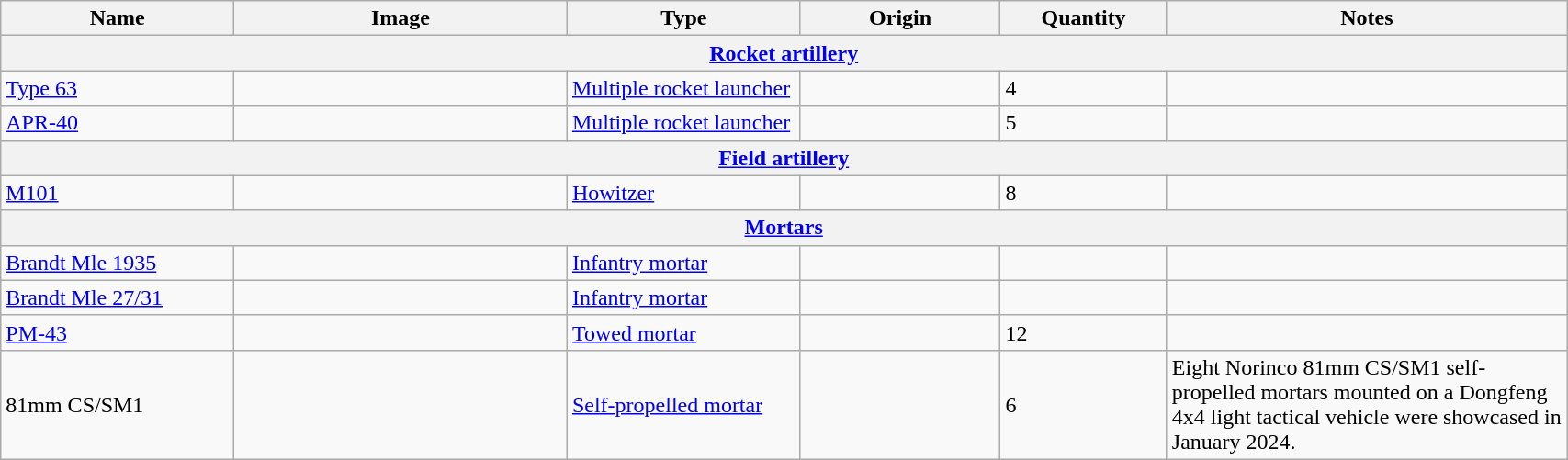<table class="wikitable" style="width:90%;">
<tr>
<th width=14%>Name</th>
<th width=20%>Image</th>
<th width=14%>Type</th>
<th width=12%>Origin</th>
<th width=10%>Quantity</th>
<th width=24%>Notes</th>
</tr>
<tr>
<th colspan="7"><a href='#'>Rocket artillery</a></th>
</tr>
<tr>
<td><a href='#'>Type 63</a></td>
<td></td>
<td><a href='#'>Multiple rocket launcher</a></td>
<td></td>
<td>4</td>
<td></td>
</tr>
<tr>
<td><a href='#'>APR-40</a></td>
<td></td>
<td><a href='#'>Multiple rocket launcher</a></td>
<td></td>
<td>5</td>
<td></td>
</tr>
<tr>
<th colspan="7"><a href='#'>Field artillery</a></th>
</tr>
<tr>
<td><a href='#'>M101</a></td>
<td></td>
<td><a href='#'>Howitzer</a></td>
<td></td>
<td>8</td>
<td></td>
</tr>
<tr>
<th colspan="7"><a href='#'>Mortars</a></th>
</tr>
<tr>
<td><a href='#'>Brandt Mle 1935</a></td>
<td></td>
<td><a href='#'>Infantry mortar</a></td>
<td></td>
<td></td>
<td></td>
</tr>
<tr>
<td><a href='#'>Brandt Mle 27/31</a></td>
<td></td>
<td><a href='#'>Infantry mortar</a></td>
<td></td>
<td></td>
<td></td>
</tr>
<tr>
<td><a href='#'>PM-43</a></td>
<td></td>
<td><a href='#'>Towed mortar</a></td>
<td></td>
<td>12</td>
<td></td>
</tr>
<tr>
<td>81mm CS/SM1</td>
<td></td>
<td><a href='#'>Self-propelled mortar</a></td>
<td></td>
<td>6</td>
<td>Eight Norinco 81mm CS/SM1 self-propelled mortars mounted on a Dongfeng 4x4 light tactical vehicle were showcased in January 2024.</td>
</tr>
</table>
